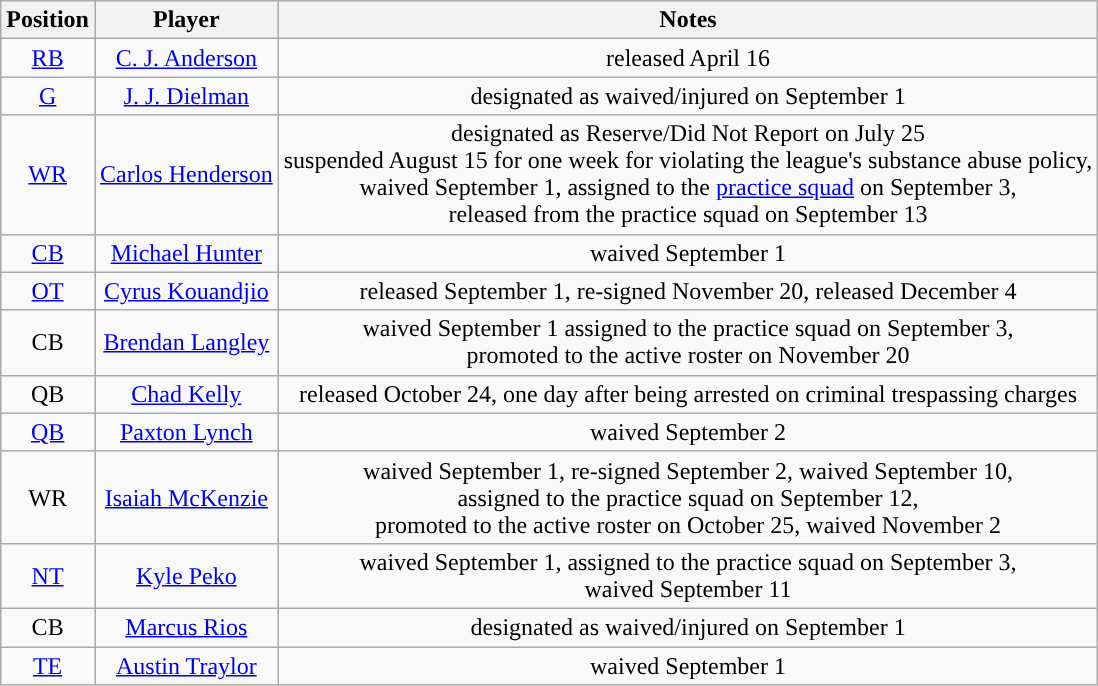<table class="wikitable" style="text-align:center">
<tr>
<th>Position</th>
<th>Player</th>
<th>Notes</th>
</tr>
<tr>
<td><a href='#'>RB</a></td>
<td><a href='#'>C. J. Anderson</a></td>
<td>released April 16</td>
</tr>
<tr>
<td><a href='#'>G</a></td>
<td><a href='#'>J. J. Dielman</a></td>
<td>designated as waived/injured on September 1</td>
</tr>
<tr>
<td><a href='#'>WR</a></td>
<td><a href='#'>Carlos Henderson</a></td>
<td>designated as Reserve/Did Not Report on July 25<br>suspended August 15 for one week for violating the league's substance abuse policy,<br>waived September 1, assigned to the <a href='#'>practice squad</a> on September 3,<br>released from the practice squad on September 13</td>
</tr>
<tr>
<td><a href='#'>CB</a></td>
<td><a href='#'>Michael Hunter</a></td>
<td>waived September 1</td>
</tr>
<tr>
<td><a href='#'>OT</a></td>
<td><a href='#'>Cyrus Kouandjio</a></td>
<td>released September 1, re-signed November 20, released December 4</td>
</tr>
<tr>
<td>CB</td>
<td><a href='#'>Brendan Langley</a></td>
<td>waived September 1 assigned to the practice squad on September 3,<br>promoted to the active roster on November 20</td>
</tr>
<tr>
<td>QB</td>
<td><a href='#'>Chad Kelly</a></td>
<td>released October 24, one day after being arrested on criminal trespassing charges</td>
</tr>
<tr>
<td><a href='#'>QB</a></td>
<td><a href='#'>Paxton Lynch</a></td>
<td>waived September 2</td>
</tr>
<tr>
<td>WR</td>
<td><a href='#'>Isaiah McKenzie</a></td>
<td>waived September 1, re-signed September 2, waived September 10,<br>assigned to the practice squad on September 12,<br>promoted to the active roster on October 25, waived November 2</td>
</tr>
<tr>
<td><a href='#'>NT</a></td>
<td><a href='#'>Kyle Peko</a></td>
<td>waived September 1, assigned to the practice squad on September 3,<br>waived September 11</td>
</tr>
<tr>
<td>CB</td>
<td><a href='#'>Marcus Rios</a></td>
<td>designated as waived/injured on September 1</td>
</tr>
<tr>
<td><a href='#'>TE</a></td>
<td><a href='#'>Austin Traylor</a></td>
<td>waived September 1</td>
</tr>
</table>
